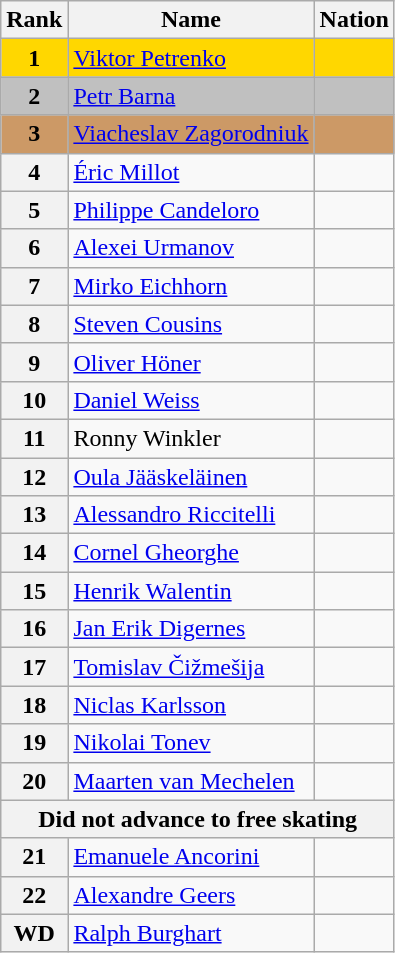<table class="wikitable">
<tr>
<th>Rank</th>
<th>Name</th>
<th>Nation</th>
</tr>
<tr bgcolor="gold">
<td align="center"><strong>1</strong></td>
<td><a href='#'>Viktor Petrenko</a></td>
<td></td>
</tr>
<tr bgcolor="silver">
<td align="center"><strong>2</strong></td>
<td><a href='#'>Petr Barna</a></td>
<td></td>
</tr>
<tr bgcolor="cc9966">
<td align="center"><strong>3</strong></td>
<td><a href='#'>Viacheslav Zagorodniuk</a></td>
<td></td>
</tr>
<tr>
<th>4</th>
<td><a href='#'>Éric Millot</a></td>
<td></td>
</tr>
<tr>
<th>5</th>
<td><a href='#'>Philippe Candeloro</a></td>
<td></td>
</tr>
<tr>
<th>6</th>
<td><a href='#'>Alexei Urmanov</a></td>
<td></td>
</tr>
<tr>
<th>7</th>
<td><a href='#'>Mirko Eichhorn</a></td>
<td></td>
</tr>
<tr>
<th>8</th>
<td><a href='#'>Steven Cousins</a></td>
<td></td>
</tr>
<tr>
<th>9</th>
<td><a href='#'>Oliver Höner</a></td>
<td></td>
</tr>
<tr>
<th>10</th>
<td><a href='#'>Daniel Weiss</a></td>
<td></td>
</tr>
<tr>
<th>11</th>
<td>Ronny Winkler</td>
<td></td>
</tr>
<tr>
<th>12</th>
<td><a href='#'>Oula Jääskeläinen</a></td>
<td></td>
</tr>
<tr>
<th>13</th>
<td><a href='#'>Alessandro Riccitelli</a></td>
<td></td>
</tr>
<tr>
<th>14</th>
<td><a href='#'>Cornel Gheorghe</a></td>
<td></td>
</tr>
<tr>
<th>15</th>
<td><a href='#'>Henrik Walentin</a></td>
<td></td>
</tr>
<tr>
<th>16</th>
<td><a href='#'>Jan Erik Digernes</a></td>
<td></td>
</tr>
<tr>
<th>17</th>
<td><a href='#'>Tomislav Čižmešija</a></td>
<td></td>
</tr>
<tr>
<th>18</th>
<td><a href='#'>Niclas Karlsson</a></td>
<td></td>
</tr>
<tr>
<th>19</th>
<td><a href='#'>Nikolai Tonev</a></td>
<td></td>
</tr>
<tr>
<th>20</th>
<td><a href='#'>Maarten van Mechelen</a></td>
<td></td>
</tr>
<tr>
<th colspan=3>Did not advance to free skating</th>
</tr>
<tr>
<th>21</th>
<td><a href='#'>Emanuele Ancorini</a></td>
<td></td>
</tr>
<tr>
<th>22</th>
<td><a href='#'>Alexandre Geers</a></td>
<td></td>
</tr>
<tr>
<th>WD</th>
<td><a href='#'>Ralph Burghart</a></td>
<td></td>
</tr>
</table>
